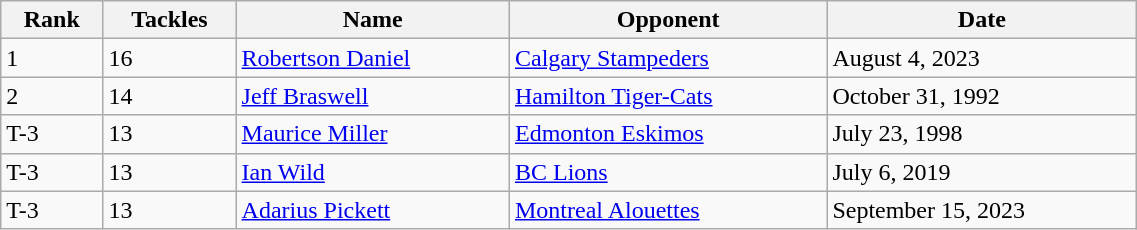<table class="wikitable" style="width:60%; text-align:left; border-collapse:collapse;">
<tr>
<th>Rank</th>
<th>Tackles</th>
<th>Name</th>
<th>Opponent</th>
<th>Date</th>
</tr>
<tr>
<td>1</td>
<td>16</td>
<td><a href='#'>Robertson Daniel</a></td>
<td><a href='#'>Calgary Stampeders</a></td>
<td>August 4, 2023</td>
</tr>
<tr>
<td>2</td>
<td>14</td>
<td><a href='#'>Jeff Braswell</a></td>
<td><a href='#'>Hamilton Tiger-Cats</a></td>
<td>October 31, 1992</td>
</tr>
<tr>
<td>T-3</td>
<td>13</td>
<td><a href='#'>Maurice Miller</a></td>
<td><a href='#'>Edmonton Eskimos</a></td>
<td>July 23, 1998</td>
</tr>
<tr>
<td>T-3</td>
<td>13</td>
<td><a href='#'>Ian Wild</a></td>
<td><a href='#'>BC Lions</a></td>
<td>July 6, 2019</td>
</tr>
<tr>
<td>T-3</td>
<td>13</td>
<td><a href='#'>Adarius Pickett</a></td>
<td><a href='#'>Montreal Alouettes</a></td>
<td>September 15, 2023</td>
</tr>
</table>
